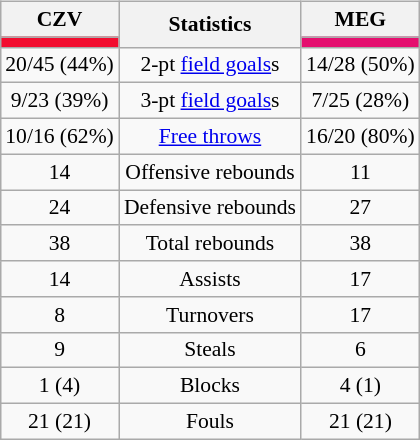<table style="width:100%;">
<tr>
<td valign=top align=right width=33%><br>













</td>
<td style="vertical-align:top; align:center; width:33%;"><br><table style="width:100%;">
<tr>
<td style="width=50%;"></td>
<td></td>
<td style="width=50%;"></td>
</tr>
</table>
<table class="wikitable" style="font-size:90%; text-align:center; margin:auto;" align=center>
<tr>
<th>CZV</th>
<th rowspan=2>Statistics</th>
<th>MEG</th>
</tr>
<tr>
<td style="background:#F20D2F;"></td>
<td style="background:#e50f6f;"></td>
</tr>
<tr>
<td>20/45 (44%)</td>
<td>2-pt <a href='#'>field goals</a>s</td>
<td>14/28 (50%)</td>
</tr>
<tr>
<td>9/23 (39%)</td>
<td>3-pt <a href='#'>field goals</a>s</td>
<td>7/25 (28%)</td>
</tr>
<tr>
<td>10/16 (62%)</td>
<td><a href='#'>Free throws</a></td>
<td>16/20 (80%)</td>
</tr>
<tr>
<td>14</td>
<td>Offensive rebounds</td>
<td>11</td>
</tr>
<tr>
<td>24</td>
<td>Defensive rebounds</td>
<td>27</td>
</tr>
<tr>
<td>38</td>
<td>Total rebounds</td>
<td>38</td>
</tr>
<tr>
<td>14</td>
<td>Assists</td>
<td>17</td>
</tr>
<tr>
<td>8</td>
<td>Turnovers</td>
<td>17</td>
</tr>
<tr>
<td>9</td>
<td>Steals</td>
<td>6</td>
</tr>
<tr>
<td>1 (4)</td>
<td>Blocks</td>
<td>4 (1)</td>
</tr>
<tr>
<td>21 (21)</td>
<td>Fouls</td>
<td>21 (21)</td>
</tr>
</table>
</td>
<td style="vertical-align:top; align:left; width:33%;"><br>













</td>
</tr>
</table>
